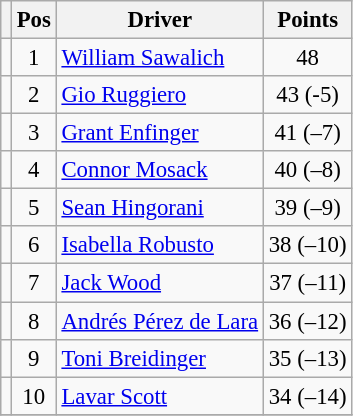<table class="wikitable" style="font-size: 95%;">
<tr>
<th></th>
<th>Pos</th>
<th>Driver</th>
<th>Points</th>
</tr>
<tr>
<td align="left"></td>
<td style="text-align:center;">1</td>
<td><a href='#'>William Sawalich</a></td>
<td style="text-align:center;">48</td>
</tr>
<tr>
<td align="left"></td>
<td style="text-align:center;">2</td>
<td><a href='#'>Gio Ruggiero</a></td>
<td style="text-align:center;">43 (-5)</td>
</tr>
<tr>
<td align="left"></td>
<td style="text-align:center;">3</td>
<td><a href='#'>Grant Enfinger</a></td>
<td style="text-align:center;">41 (–7)</td>
</tr>
<tr>
<td align="left"></td>
<td style="text-align:center;">4</td>
<td><a href='#'>Connor Mosack</a></td>
<td style="text-align:center;">40 (–8)</td>
</tr>
<tr>
<td align="left"></td>
<td style="text-align:center;">5</td>
<td><a href='#'>Sean Hingorani</a></td>
<td style="text-align:center;">39 (–9)</td>
</tr>
<tr>
<td align="left"></td>
<td style="text-align:center;">6</td>
<td><a href='#'>Isabella Robusto</a></td>
<td style="text-align:center;">38 (–10)</td>
</tr>
<tr>
<td align="left"></td>
<td style="text-align:center;">7</td>
<td><a href='#'>Jack Wood</a></td>
<td style="text-align:center;">37 (–11)</td>
</tr>
<tr>
<td align="left"></td>
<td style="text-align:center;">8</td>
<td><a href='#'>Andrés Pérez de Lara</a></td>
<td style="text-align:center;">36 (–12)</td>
</tr>
<tr>
<td align="left"></td>
<td style="text-align:center;">9</td>
<td><a href='#'>Toni Breidinger</a></td>
<td style="text-align:center;">35 (–13)</td>
</tr>
<tr>
<td align="left"></td>
<td style="text-align:center;">10</td>
<td><a href='#'>Lavar Scott</a></td>
<td style="text-align:center;">34 (–14)</td>
</tr>
<tr class="sortbottom">
</tr>
</table>
